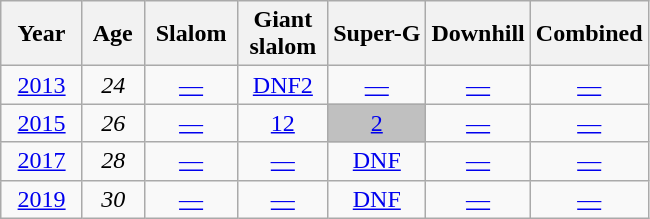<table class=wikitable style="text-align:center">
<tr>
<th>  Year  </th>
<th> Age </th>
<th> Slalom </th>
<th>Giant<br> slalom </th>
<th>Super-G</th>
<th>Downhill</th>
<th>Combined</th>
</tr>
<tr>
<td><a href='#'>2013</a></td>
<td><em>24</em></td>
<td><a href='#'>—</a></td>
<td><a href='#'>DNF2</a></td>
<td><a href='#'>—</a></td>
<td><a href='#'>—</a></td>
<td><a href='#'>—</a></td>
</tr>
<tr>
<td><a href='#'>2015</a></td>
<td><em>26</em></td>
<td><a href='#'>—</a></td>
<td><a href='#'>12</a></td>
<td style="background:silver;"><a href='#'>2</a></td>
<td><a href='#'>—</a></td>
<td><a href='#'>—</a></td>
</tr>
<tr>
<td><a href='#'>2017</a></td>
<td><em>28</em></td>
<td><a href='#'>—</a></td>
<td><a href='#'>—</a></td>
<td><a href='#'>DNF</a></td>
<td><a href='#'>—</a></td>
<td><a href='#'>—</a></td>
</tr>
<tr>
<td><a href='#'>2019</a></td>
<td><em>30</em></td>
<td><a href='#'>—</a></td>
<td><a href='#'>—</a></td>
<td><a href='#'>DNF</a></td>
<td><a href='#'>—</a></td>
<td><a href='#'>—</a></td>
</tr>
</table>
